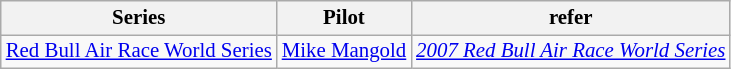<table class="wikitable" style="font-size: 87%;">
<tr>
<th>Series</th>
<th>Pilot</th>
<th>refer</th>
</tr>
<tr>
<td><a href='#'>Red Bull Air Race World Series</a></td>
<td> <a href='#'>Mike Mangold</a></td>
<td><em><a href='#'>2007 Red Bull Air Race World Series</a></em></td>
</tr>
</table>
